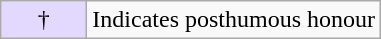<table class="wikitable">
<tr>
<td align=center style="width:50px;background-color:#e3d9ff;">†</td>
<td>Indicates posthumous honour</td>
</tr>
</table>
